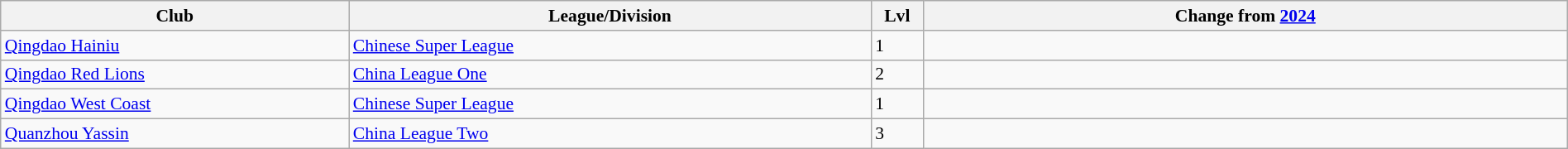<table class="wikitable sortable" width="100%" style="font-size:90%">
<tr>
<th width="20%">Club</th>
<th width="30%">League/Division</th>
<th width="3%">Lvl</th>
<th width="37%">Change from <a href='#'>2024</a></th>
</tr>
<tr>
<td><a href='#'>Qingdao Hainiu</a></td>
<td><a href='#'>Chinese Super League</a></td>
<td>1</td>
<td></td>
</tr>
<tr>
<td><a href='#'>Qingdao Red Lions</a></td>
<td><a href='#'>China League One</a></td>
<td>2</td>
<td></td>
</tr>
<tr>
<td><a href='#'>Qingdao West Coast</a></td>
<td><a href='#'>Chinese Super League</a></td>
<td>1</td>
<td></td>
</tr>
<tr>
<td><a href='#'>Quanzhou Yassin</a></td>
<td><a href='#'>China League Two</a></td>
<td>3</td>
<td></td>
</tr>
</table>
